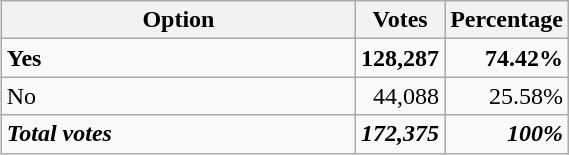<table class="wikitable" style="text-align:right; margin:5px; width: 30%">
<tr>
<th style="width:80%;">Option</th>
<th style="width:10%;">Votes</th>
<th style="width:10%;">Percentage</th>
</tr>
<tr>
<td align="left"><strong>Yes</strong></td>
<td><strong>128,287</strong></td>
<td><strong>74.42%</strong></td>
</tr>
<tr>
<td align="left">No</td>
<td>44,088</td>
<td>25.58%</td>
</tr>
<tr>
<td align="left"><strong><em>Total votes</em></strong></td>
<td><strong><em>172,375</em></strong></td>
<td><strong><em>100%</em></strong></td>
</tr>
</table>
